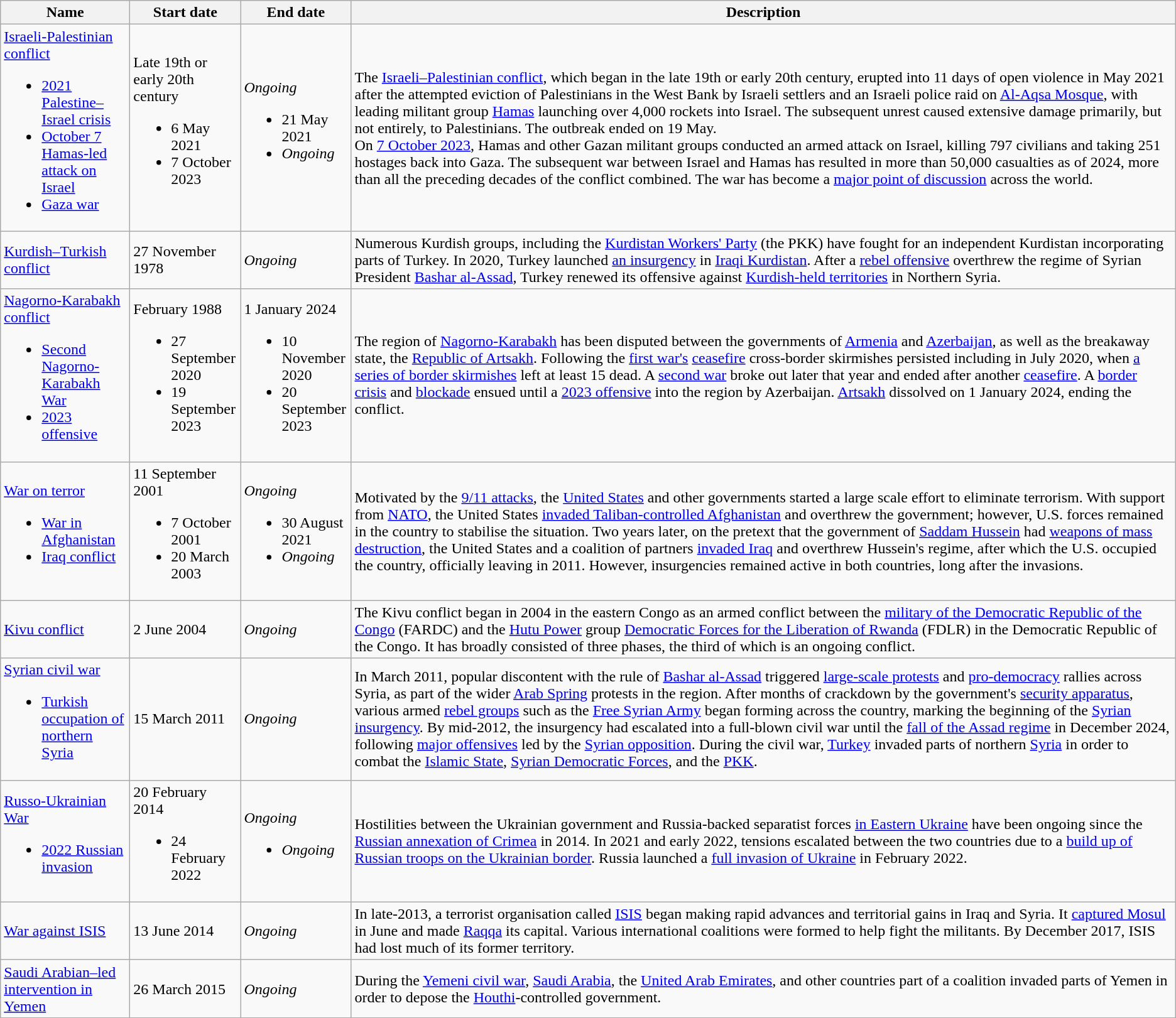<table class="wikitable mw-collapsible sortable">
<tr>
<th style="width:130px;">Name</th>
<th style="width:110px;">Start date</th>
<th style="width:110px;">End date</th>
<th>Description</th>
</tr>
<tr>
<td><a href='#'>Israeli-Palestinian conflict</a><br><ul><li><a href='#'>2021 Palestine–Israel crisis</a></li><li><a href='#'>October 7 Hamas-led attack on Israel</a></li><li><a href='#'>Gaza war</a></li></ul></td>
<td>Late 19th or early 20th century<br><ul><li>6 May 2021</li><li>7 October 2023</li></ul></td>
<td><em>Ongoing</em><br><ul><li>21 May 2021</li><li><em>Ongoing</em></li></ul></td>
<td>The <a href='#'>Israeli–Palestinian conflict</a>, which began in the late 19th or early 20th century, erupted into 11 days of open violence in May 2021 after the attempted eviction of Palestinians in the West Bank by Israeli settlers and an Israeli police raid on <a href='#'>Al-Aqsa Mosque</a>, with leading militant group <a href='#'>Hamas</a> launching over 4,000 rockets into Israel. The subsequent unrest caused extensive damage primarily, but not entirely, to Palestinians. The outbreak ended on 19 May.<br>On <a href='#'>7 October 2023</a>, Hamas and other Gazan militant groups conducted an armed attack on Israel, killing 797 civilians and taking 251 hostages back into Gaza. The subsequent war between Israel and Hamas has resulted in more than 50,000 casualties as of 2024, more than all the preceding decades of the conflict combined. The war has become a <a href='#'>major point of discussion</a> across the world.</td>
</tr>
<tr>
<td><a href='#'>Kurdish–Turkish conflict</a></td>
<td>27 November 1978</td>
<td><em>Ongoing</em></td>
<td>Numerous Kurdish groups, including the <a href='#'>Kurdistan Workers' Party</a> (the PKK) have fought for an independent Kurdistan incorporating parts of Turkey. In 2020, Turkey launched <a href='#'>an insurgency</a> in <a href='#'>Iraqi Kurdistan</a>. After a <a href='#'>rebel offensive</a> overthrew the regime of Syrian President <a href='#'>Bashar al-Assad</a>, Turkey renewed its offensive against <a href='#'>Kurdish-held territories</a> in Northern Syria.</td>
</tr>
<tr>
<td><a href='#'>Nagorno-Karabakh conflict</a><br><ul><li><a href='#'>Second Nagorno-Karabakh War</a></li><li><a href='#'>2023 offensive</a></li></ul></td>
<td>February 1988<br><ul><li>27 September 2020</li><li>19 September 2023</li></ul></td>
<td>1 January 2024<br><ul><li>10 November 2020</li><li>20 September 2023</li></ul></td>
<td>The region of <a href='#'>Nagorno-Karabakh</a> has been disputed between the governments of <a href='#'>Armenia</a> and <a href='#'>Azerbaijan</a>, as well as the breakaway state, the <a href='#'>Republic of Artsakh</a>. Following the <a href='#'>first war's</a> <a href='#'>ceasefire</a> cross-border skirmishes persisted including in July 2020, when <a href='#'>a series of border skirmishes</a> left at least 15 dead. A <a href='#'>second war</a> broke out later that year and ended after another <a href='#'>ceasefire</a>. A <a href='#'>border crisis</a> and <a href='#'>blockade</a> ensued until a <a href='#'>2023 offensive</a> into the region by Azerbaijan. <a href='#'>Artsakh</a> dissolved on 1 January 2024, ending the conflict.</td>
</tr>
<tr>
<td><a href='#'>War on terror</a><br><ul><li><a href='#'>War in Afghanistan</a></li><li><a href='#'>Iraq conflict</a></li></ul></td>
<td>11 September 2001<br><ul><li>7 October 2001</li><li>20 March 2003</li></ul></td>
<td><em>Ongoing </em><br><ul><li>30 August 2021</li><li><em>Ongoing</em></li></ul></td>
<td>Motivated by the <a href='#'>9/11 attacks</a>, the <a href='#'>United States</a> and other governments started a large scale effort to eliminate terrorism. With support from <a href='#'>NATO</a>, the United States <a href='#'>invaded Taliban-controlled Afghanistan</a> and overthrew the government; however, U.S. forces remained in the country to stabilise the situation. Two years later, on the pretext that the government of <a href='#'>Saddam Hussein</a> had <a href='#'>weapons of mass destruction</a>, the United States and a coalition of partners <a href='#'>invaded Iraq</a> and overthrew Hussein's regime, after which the U.S. occupied the country, officially leaving in 2011. However, insurgencies remained active in both countries, long after the invasions.</td>
</tr>
<tr>
<td><a href='#'>Kivu conflict</a></td>
<td>2 June 2004</td>
<td><em>Ongoing</em></td>
<td>The Kivu conflict began in 2004 in the eastern Congo as an armed conflict between the <a href='#'>military of the Democratic Republic of the Congo</a> (FARDC) and the <a href='#'>Hutu Power</a> group <a href='#'>Democratic Forces for the Liberation of Rwanda</a> (FDLR) in the Democratic Republic of the Congo. It has broadly consisted of three phases, the third of which is an ongoing conflict.</td>
</tr>
<tr>
<td><a href='#'>Syrian civil war</a><br><ul><li><a href='#'>Turkish occupation of northern Syria</a></li></ul></td>
<td>15 March 2011</td>
<td><em>Ongoing</em></td>
<td>In March 2011, popular discontent with the rule of <a href='#'>Bashar al-Assad</a> triggered <a href='#'>large-scale protests</a> and <a href='#'>pro-democracy</a> rallies across Syria, as part of the wider <a href='#'>Arab Spring</a> protests in the region. After months of crackdown by the government's <a href='#'>security apparatus</a>, various armed <a href='#'>rebel groups</a> such as the <a href='#'>Free Syrian Army</a> began forming across the country, marking the beginning of the <a href='#'>Syrian insurgency</a>. By mid-2012, the insurgency had escalated into a full-blown civil war until the <a href='#'>fall of the Assad regime</a> in December 2024, following <a href='#'>major offensives</a> led by the <a href='#'>Syrian opposition</a>. During the civil war, <a href='#'>Turkey</a> invaded parts of northern <a href='#'>Syria</a> in order to combat the <a href='#'>Islamic State</a>, <a href='#'>Syrian Democratic Forces</a>, and the <a href='#'>PKK</a>.</td>
</tr>
<tr>
<td><a href='#'>Russo-Ukrainian War</a><br><ul><li><a href='#'>2022 Russian invasion</a></li></ul></td>
<td>20 February 2014<br><ul><li>24 February 2022</li></ul></td>
<td><em>Ongoing</em><br><ul><li><em>Ongoing</em></li></ul></td>
<td>Hostilities between the Ukrainian government and Russia-backed separatist forces <a href='#'>in Eastern Ukraine</a> have been ongoing since the <a href='#'>Russian annexation of Crimea</a> in 2014. In 2021 and early 2022, tensions escalated between the two countries due to a <a href='#'>build up of Russian troops on the Ukrainian border</a>. Russia launched a <a href='#'>full invasion of Ukraine</a> in February 2022.</td>
</tr>
<tr>
<td><a href='#'>War against ISIS</a></td>
<td>13 June 2014</td>
<td><em>Ongoing</em></td>
<td>In late-2013, a terrorist organisation called <a href='#'>ISIS</a> began making rapid advances and territorial gains in Iraq and Syria. It <a href='#'>captured Mosul</a> in June and made <a href='#'>Raqqa</a> its capital. Various international coalitions were formed to help fight the militants. By December 2017, ISIS had lost much of its former territory.</td>
</tr>
<tr>
<td><a href='#'>Saudi Arabian–led intervention in Yemen</a></td>
<td>26 March 2015</td>
<td><em>Ongoing</em></td>
<td>During the <a href='#'>Yemeni civil war</a>, <a href='#'>Saudi Arabia</a>, the <a href='#'>United Arab Emirates</a>, and other countries part of a coalition invaded parts of Yemen in order to depose the <a href='#'>Houthi</a>-controlled government.</td>
</tr>
</table>
